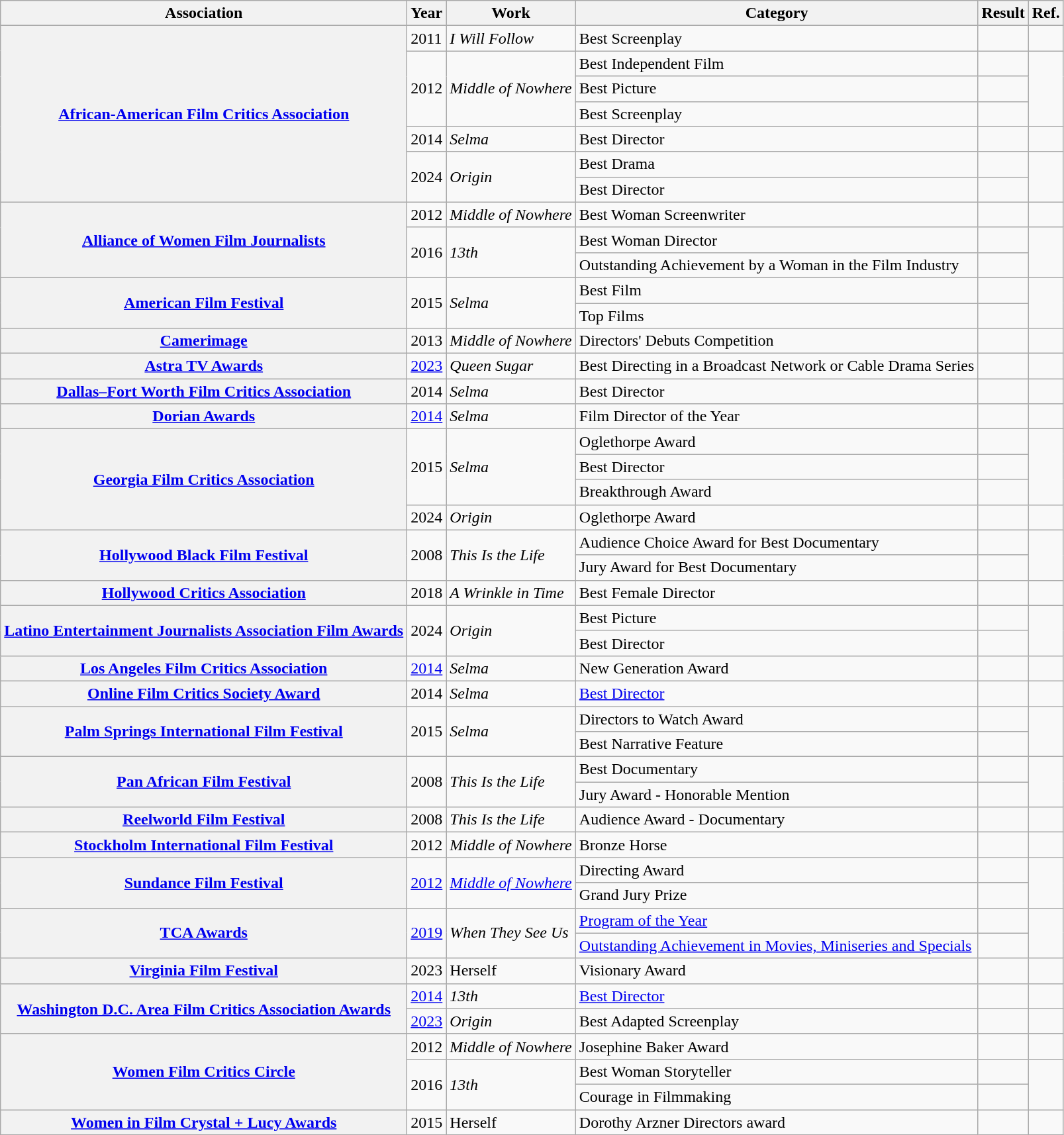<table class="wikitable">
<tr>
<th>Association</th>
<th>Year</th>
<th>Work</th>
<th>Category</th>
<th>Result</th>
<th>Ref.</th>
</tr>
<tr>
<th scope="row" rowspan=7><a href='#'>African-American Film Critics Association</a></th>
<td>2011</td>
<td><em>I Will Follow</em></td>
<td>Best Screenplay</td>
<td></td>
<td></td>
</tr>
<tr>
<td rowspan=3>2012</td>
<td rowspan=3><em>Middle of Nowhere</em></td>
<td>Best Independent Film</td>
<td></td>
<td rowspan="3"></td>
</tr>
<tr>
<td>Best Picture</td>
<td></td>
</tr>
<tr>
<td>Best Screenplay</td>
<td></td>
</tr>
<tr>
<td>2014</td>
<td><em>Selma</em></td>
<td>Best Director</td>
<td></td>
<td></td>
</tr>
<tr>
<td rowspan=2>2024</td>
<td rowspan=2><em>Origin</em></td>
<td>Best Drama</td>
<td></td>
<td rowspan="2"></td>
</tr>
<tr>
<td>Best Director</td>
<td></td>
</tr>
<tr>
<th scope="row" rowspan="3"><a href='#'>Alliance of Women Film Journalists</a></th>
<td>2012</td>
<td><em>Middle of Nowhere</em></td>
<td>Best Woman Screenwriter</td>
<td></td>
<td></td>
</tr>
<tr>
<td rowspan=2>2016</td>
<td rowspan=2><em>13th</em></td>
<td>Best Woman Director</td>
<td></td>
<td rowspan=2></td>
</tr>
<tr>
<td>Outstanding Achievement by a Woman in the Film Industry</td>
<td></td>
</tr>
<tr>
<th rowspan="2" scope="row"><a href='#'>American Film Festival</a></th>
<td rowspan="2">2015</td>
<td rowspan="2"><em>Selma</em></td>
<td>Best Film</td>
<td></td>
<td rowspan="2"></td>
</tr>
<tr>
<td>Top Films</td>
<td></td>
</tr>
<tr>
<th scope="row"><a href='#'>Camerimage</a></th>
<td>2013</td>
<td><em>Middle of Nowhere</em></td>
<td>Directors' Debuts Competition</td>
<td></td>
<td></td>
</tr>
<tr>
<th scope="row"><a href='#'>Astra TV Awards</a></th>
<td><a href='#'>2023</a></td>
<td><em>Queen Sugar</em></td>
<td>Best Directing in a Broadcast Network or Cable Drama Series</td>
<td></td>
<td></td>
</tr>
<tr>
<th scope="row"><a href='#'>Dallas–Fort Worth Film Critics Association</a></th>
<td>2014</td>
<td><em>Selma</em></td>
<td>Best Director</td>
<td></td>
<td></td>
</tr>
<tr>
<th scope="row"><a href='#'>Dorian Awards</a></th>
<td><a href='#'>2014</a></td>
<td><em>Selma</em></td>
<td>Film Director of the Year</td>
<td></td>
<td rowspan="1"></td>
</tr>
<tr>
<th rowspan="4" scope="row"><a href='#'>Georgia Film Critics Association</a></th>
<td rowspan="3">2015</td>
<td rowspan="3"><em>Selma</em></td>
<td>Oglethorpe Award</td>
<td></td>
<td rowspan="3"></td>
</tr>
<tr>
<td>Best Director</td>
<td></td>
</tr>
<tr>
<td>Breakthrough Award</td>
<td></td>
</tr>
<tr>
<td>2024</td>
<td><em>Origin</em></td>
<td>Oglethorpe Award</td>
<td></td>
</tr>
<tr>
<th rowspan="2" scope="row"><a href='#'>Hollywood Black Film Festival</a></th>
<td rowspan="2">2008</td>
<td rowspan="2"><em>This Is the Life</em></td>
<td>Audience Choice Award for Best Documentary</td>
<td></td>
<td rowspan="2"></td>
</tr>
<tr>
<td>Jury Award for Best Documentary</td>
<td></td>
</tr>
<tr>
<th scope="row"><a href='#'>Hollywood Critics Association</a></th>
<td>2018</td>
<td><em>A Wrinkle in Time</em></td>
<td>Best Female Director</td>
<td></td>
<td></td>
</tr>
<tr>
<th rowspan="2" scope="row"><a href='#'>Latino Entertainment Journalists Association Film Awards</a></th>
<td rowspan="2">2024</td>
<td rowspan="2"><em>Origin</em></td>
<td>Best Picture</td>
<td></td>
<td rowspan="2"></td>
</tr>
<tr>
<td>Best Director</td>
<td></td>
</tr>
<tr>
<th scope="row"><a href='#'>Los Angeles Film Critics Association</a></th>
<td><a href='#'>2014</a></td>
<td><em>Selma</em></td>
<td>New Generation Award</td>
<td></td>
<td></td>
</tr>
<tr>
<th scope="row"><a href='#'>Online Film Critics Society Award</a></th>
<td>2014</td>
<td><em>Selma</em></td>
<td><a href='#'>Best Director</a></td>
<td></td>
<td></td>
</tr>
<tr>
<th rowspan="2" scope="row"><a href='#'>Palm Springs International Film Festival</a></th>
<td rowspan="2">2015</td>
<td rowspan="2"><em>Selma</em></td>
<td>Directors to Watch Award</td>
<td></td>
<td rowspan="2"></td>
</tr>
<tr>
<td>Best Narrative Feature</td>
<td></td>
</tr>
<tr>
<th rowspan="2" scope="row"><a href='#'>Pan African Film Festival</a></th>
<td rowspan="2">2008</td>
<td rowspan="2"><em>This Is the Life</em></td>
<td>Best Documentary</td>
<td></td>
<td rowspan="2"></td>
</tr>
<tr>
<td>Jury Award - Honorable Mention</td>
<td></td>
</tr>
<tr>
<th scope="row"><a href='#'>Reelworld Film Festival</a></th>
<td>2008</td>
<td><em>This Is the Life</em></td>
<td>Audience Award - Documentary</td>
<td></td>
<td></td>
</tr>
<tr>
<th scope="row"><a href='#'>Stockholm International Film Festival</a></th>
<td>2012</td>
<td><em>Middle of Nowhere</em></td>
<td>Bronze Horse</td>
<td></td>
<td></td>
</tr>
<tr>
<th scope="row" rowspan=2><a href='#'>Sundance Film Festival</a></th>
<td rowspan=2><a href='#'>2012</a></td>
<td rowspan=2><em><a href='#'>Middle of Nowhere</a></em></td>
<td>Directing Award</td>
<td></td>
<td rowspan="2"></td>
</tr>
<tr>
<td>Grand Jury Prize</td>
<td></td>
</tr>
<tr>
<th scope="row" rowspan="2"><a href='#'>TCA Awards</a></th>
<td rowspan="2"><a href='#'>2019</a></td>
<td rowspan="2"><em>When They See Us</em></td>
<td><a href='#'>Program of the Year</a></td>
<td></td>
<td rowspan="2"></td>
</tr>
<tr>
<td><a href='#'>Outstanding Achievement in Movies, Miniseries and Specials</a></td>
<td></td>
</tr>
<tr>
<th scope="row" rowspan="1"><a href='#'>Virginia Film Festival</a></th>
<td>2023</td>
<td>Herself</td>
<td>Visionary Award</td>
<td></td>
<td rowspan="1"></td>
</tr>
<tr>
<th scope="row" rowspan="2"><a href='#'>Washington D.C. Area Film Critics Association Awards</a></th>
<td><a href='#'>2014</a></td>
<td><em>13th</em></td>
<td><a href='#'>Best Director</a></td>
<td></td>
<td></td>
</tr>
<tr>
<td><a href='#'>2023</a></td>
<td><em>Origin</em></td>
<td>Best Adapted Screenplay</td>
<td></td>
<td rowspan="1"></td>
</tr>
<tr>
<th scope="row" rowspan="3"><a href='#'>Women Film Critics Circle</a></th>
<td>2012</td>
<td><em>Middle of Nowhere</em></td>
<td>Josephine Baker Award</td>
<td></td>
<td></td>
</tr>
<tr>
<td rowspan=2>2016</td>
<td rowspan=2><em>13th</em></td>
<td>Best Woman Storyteller</td>
<td></td>
<td rowspan="2"></td>
</tr>
<tr>
<td>Courage in Filmmaking</td>
<td></td>
</tr>
<tr>
<th scope="row"><a href='#'>Women in Film Crystal + Lucy Awards</a></th>
<td>2015</td>
<td>Herself</td>
<td>Dorothy Arzner Directors award</td>
<td></td>
<td></td>
</tr>
</table>
